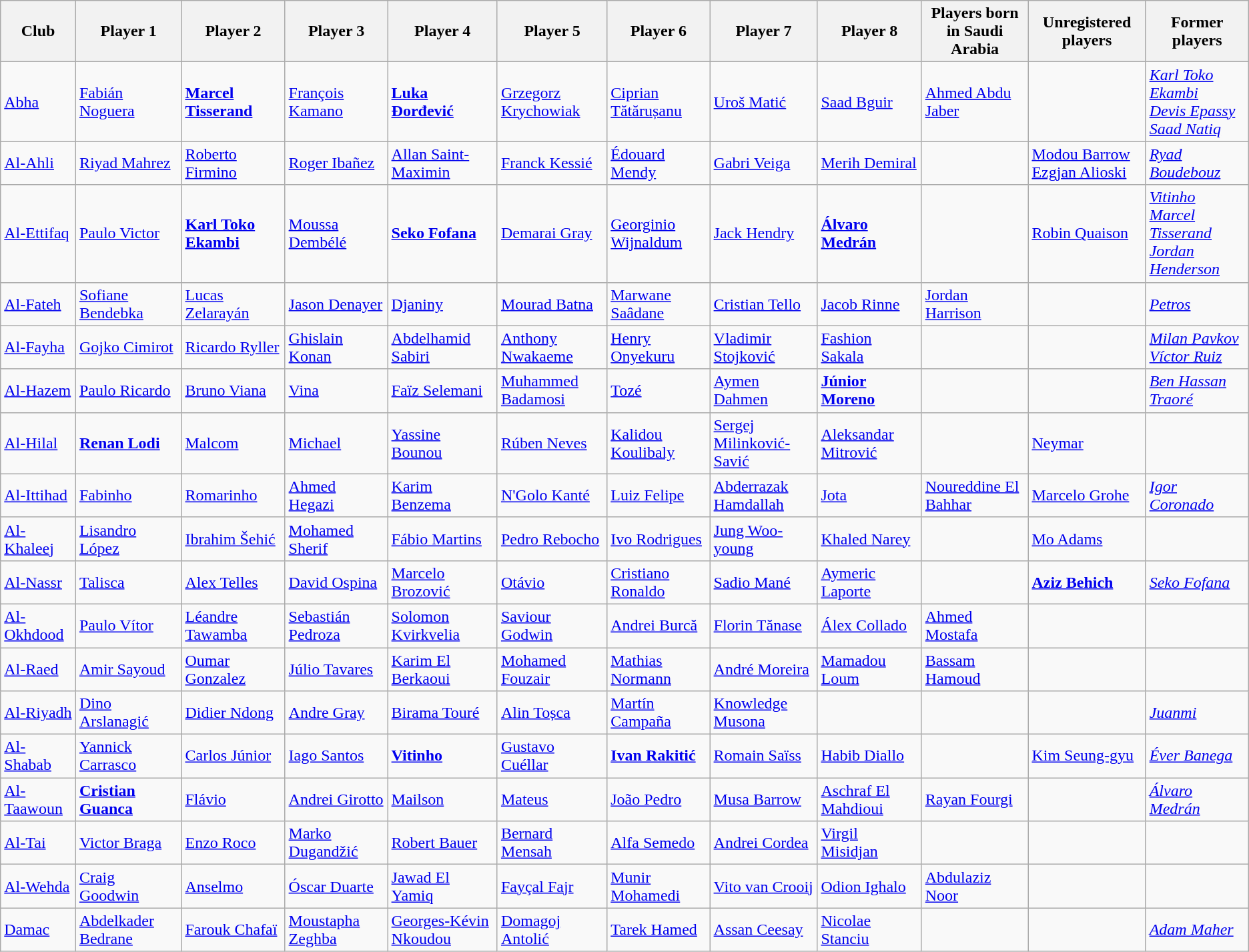<table class="wikitable">
<tr>
<th width="120">Club</th>
<th width="250">Player 1</th>
<th width="250">Player 2</th>
<th width="250">Player 3</th>
<th width="250">Player 4</th>
<th width="250">Player 5</th>
<th width="250">Player 6</th>
<th width="250">Player 7</th>
<th width="250">Player 8</th>
<th width="250">Players born in Saudi Arabia</th>
<th width="250">Unregistered players</th>
<th width="250">Former players</th>
</tr>
<tr>
<td><a href='#'>Abha</a></td>
<td> <a href='#'>Fabián Noguera</a></td>
<td> <strong><a href='#'>Marcel Tisserand</a></strong></td>
<td> <a href='#'>François Kamano</a></td>
<td> <strong><a href='#'>Luka Đorđević</a></strong></td>
<td> <a href='#'>Grzegorz Krychowiak</a></td>
<td> <a href='#'>Ciprian Tătărușanu</a></td>
<td> <a href='#'>Uroš Matić</a></td>
<td> <a href='#'>Saad Bguir</a></td>
<td> <a href='#'>Ahmed Abdu Jaber</a></td>
<td></td>
<td> <em><a href='#'>Karl Toko Ekambi</a></em><br> <em><a href='#'>Devis Epassy</a></em><br> <em><a href='#'>Saad Natiq</a></em></td>
</tr>
<tr>
<td><a href='#'>Al-Ahli</a></td>
<td> <a href='#'>Riyad Mahrez</a></td>
<td> <a href='#'>Roberto Firmino</a></td>
<td> <a href='#'>Roger Ibañez</a></td>
<td> <a href='#'>Allan Saint-Maximin</a></td>
<td> <a href='#'>Franck Kessié</a></td>
<td> <a href='#'>Édouard Mendy</a></td>
<td> <a href='#'>Gabri Veiga</a></td>
<td> <a href='#'>Merih Demiral</a></td>
<td></td>
<td> <a href='#'>Modou Barrow</a><br> <a href='#'>Ezgjan Alioski</a></td>
<td> <em><a href='#'>Ryad Boudebouz</a></em></td>
</tr>
<tr>
<td><a href='#'>Al-Ettifaq</a></td>
<td> <a href='#'>Paulo Victor</a></td>
<td> <strong><a href='#'>Karl Toko Ekambi</a></strong></td>
<td> <a href='#'>Moussa Dembélé</a></td>
<td> <strong><a href='#'>Seko Fofana</a></strong></td>
<td> <a href='#'>Demarai Gray</a></td>
<td> <a href='#'>Georginio Wijnaldum</a></td>
<td> <a href='#'>Jack Hendry</a></td>
<td> <strong><a href='#'>Álvaro Medrán</a></strong></td>
<td></td>
<td> <a href='#'>Robin Quaison</a></td>
<td> <em><a href='#'>Vitinho</a></em><br> <em><a href='#'>Marcel Tisserand</a></em><br> <em><a href='#'>Jordan Henderson</a></em></td>
</tr>
<tr>
<td><a href='#'>Al-Fateh</a></td>
<td> <a href='#'>Sofiane Bendebka</a></td>
<td> <a href='#'>Lucas Zelarayán</a></td>
<td> <a href='#'>Jason Denayer</a></td>
<td> <a href='#'>Djaniny</a></td>
<td> <a href='#'>Mourad Batna</a></td>
<td> <a href='#'>Marwane Saâdane</a></td>
<td> <a href='#'>Cristian Tello</a></td>
<td> <a href='#'>Jacob Rinne</a></td>
<td> <a href='#'>Jordan Harrison</a></td>
<td></td>
<td> <em><a href='#'>Petros</a></em></td>
</tr>
<tr>
<td><a href='#'>Al-Fayha</a></td>
<td> <a href='#'>Gojko Cimirot</a></td>
<td> <a href='#'>Ricardo Ryller</a></td>
<td> <a href='#'>Ghislain Konan</a></td>
<td> <a href='#'>Abdelhamid Sabiri</a></td>
<td> <a href='#'>Anthony Nwakaeme</a></td>
<td> <a href='#'>Henry Onyekuru</a></td>
<td> <a href='#'>Vladimir Stojković</a></td>
<td> <a href='#'>Fashion Sakala</a></td>
<td></td>
<td></td>
<td> <em><a href='#'>Milan Pavkov</a></em><br> <em><a href='#'>Víctor Ruiz</a></em></td>
</tr>
<tr>
<td><a href='#'>Al-Hazem</a></td>
<td> <a href='#'>Paulo Ricardo</a></td>
<td> <a href='#'>Bruno Viana</a></td>
<td> <a href='#'>Vina</a></td>
<td> <a href='#'>Faïz Selemani</a></td>
<td> <a href='#'>Muhammed Badamosi</a></td>
<td> <a href='#'>Tozé</a></td>
<td> <a href='#'>Aymen Dahmen</a></td>
<td> <strong><a href='#'>Júnior Moreno</a></strong></td>
<td></td>
<td></td>
<td> <em><a href='#'>Ben Hassan Traoré</a></em></td>
</tr>
<tr>
<td><a href='#'>Al-Hilal</a></td>
<td> <strong><a href='#'>Renan Lodi</a></strong></td>
<td> <a href='#'>Malcom</a></td>
<td> <a href='#'>Michael</a></td>
<td> <a href='#'>Yassine Bounou</a></td>
<td> <a href='#'>Rúben Neves</a></td>
<td> <a href='#'>Kalidou Koulibaly</a></td>
<td> <a href='#'>Sergej Milinković-Savić</a></td>
<td> <a href='#'>Aleksandar Mitrović</a></td>
<td></td>
<td> <a href='#'>Neymar</a></td>
<td></td>
</tr>
<tr>
<td><a href='#'>Al-Ittihad</a></td>
<td> <a href='#'>Fabinho</a></td>
<td> <a href='#'>Romarinho</a></td>
<td> <a href='#'>Ahmed Hegazi</a></td>
<td> <a href='#'>Karim Benzema</a></td>
<td> <a href='#'>N'Golo Kanté</a></td>
<td> <a href='#'>Luiz Felipe</a></td>
<td> <a href='#'>Abderrazak Hamdallah</a></td>
<td> <a href='#'>Jota</a></td>
<td> <a href='#'>Noureddine El Bahhar</a></td>
<td> <a href='#'>Marcelo Grohe</a></td>
<td> <em><a href='#'>Igor Coronado</a></em></td>
</tr>
<tr>
<td><a href='#'>Al-Khaleej</a></td>
<td> <a href='#'>Lisandro López</a></td>
<td> <a href='#'>Ibrahim Šehić</a></td>
<td> <a href='#'>Mohamed Sherif</a></td>
<td> <a href='#'>Fábio Martins</a></td>
<td> <a href='#'>Pedro Rebocho</a></td>
<td> <a href='#'>Ivo Rodrigues</a></td>
<td> <a href='#'>Jung Woo-young</a></td>
<td> <a href='#'>Khaled Narey</a></td>
<td></td>
<td> <a href='#'>Mo Adams</a></td>
<td></td>
</tr>
<tr>
<td><a href='#'>Al-Nassr</a></td>
<td> <a href='#'>Talisca</a></td>
<td> <a href='#'>Alex Telles</a></td>
<td> <a href='#'>David Ospina</a></td>
<td> <a href='#'>Marcelo Brozović</a></td>
<td> <a href='#'>Otávio</a></td>
<td> <a href='#'>Cristiano Ronaldo</a></td>
<td> <a href='#'>Sadio Mané</a></td>
<td> <a href='#'>Aymeric Laporte</a></td>
<td></td>
<td> <strong><a href='#'>Aziz Behich</a></strong></td>
<td> <em><a href='#'>Seko Fofana</a></em></td>
</tr>
<tr>
<td><a href='#'>Al-Okhdood</a></td>
<td> <a href='#'>Paulo Vítor</a></td>
<td> <a href='#'>Léandre Tawamba</a></td>
<td> <a href='#'>Sebastián Pedroza</a></td>
<td> <a href='#'>Solomon Kvirkvelia</a></td>
<td> <a href='#'>Saviour Godwin</a></td>
<td> <a href='#'>Andrei Burcă</a></td>
<td> <a href='#'>Florin Tănase</a></td>
<td> <a href='#'>Álex Collado</a></td>
<td> <a href='#'>Ahmed Mostafa</a></td>
<td></td>
<td></td>
</tr>
<tr>
<td><a href='#'>Al-Raed</a></td>
<td> <a href='#'>Amir Sayoud</a></td>
<td> <a href='#'>Oumar Gonzalez</a></td>
<td> <a href='#'>Júlio Tavares</a></td>
<td> <a href='#'>Karim El Berkaoui</a></td>
<td> <a href='#'>Mohamed Fouzair</a></td>
<td> <a href='#'>Mathias Normann</a></td>
<td> <a href='#'>André Moreira</a></td>
<td> <a href='#'>Mamadou Loum</a></td>
<td> <a href='#'>Bassam Hamoud</a></td>
<td></td>
<td></td>
</tr>
<tr>
<td><a href='#'>Al-Riyadh</a></td>
<td> <a href='#'>Dino Arslanagić</a></td>
<td> <a href='#'>Didier Ndong</a></td>
<td> <a href='#'>Andre Gray</a></td>
<td> <a href='#'>Birama Touré</a></td>
<td> <a href='#'>Alin Toșca</a></td>
<td> <a href='#'>Martín Campaña</a></td>
<td> <a href='#'>Knowledge Musona</a></td>
<td></td>
<td></td>
<td></td>
<td> <em><a href='#'>Juanmi</a></em></td>
</tr>
<tr>
<td><a href='#'>Al-Shabab</a></td>
<td> <a href='#'>Yannick Carrasco</a></td>
<td> <a href='#'>Carlos Júnior</a></td>
<td> <a href='#'>Iago Santos</a></td>
<td> <strong><a href='#'>Vitinho</a></strong></td>
<td> <a href='#'>Gustavo Cuéllar</a></td>
<td> <strong><a href='#'>Ivan Rakitić</a></strong></td>
<td> <a href='#'>Romain Saïss</a></td>
<td> <a href='#'>Habib Diallo</a></td>
<td></td>
<td> <a href='#'>Kim Seung-gyu</a></td>
<td> <em><a href='#'>Éver Banega</a></em></td>
</tr>
<tr>
<td><a href='#'>Al-Taawoun</a></td>
<td> <strong><a href='#'>Cristian Guanca</a></strong></td>
<td> <a href='#'>Flávio</a></td>
<td> <a href='#'>Andrei Girotto</a></td>
<td> <a href='#'>Mailson</a></td>
<td> <a href='#'>Mateus</a></td>
<td> <a href='#'>João Pedro</a></td>
<td> <a href='#'>Musa Barrow</a></td>
<td> <a href='#'>Aschraf El Mahdioui</a></td>
<td> <a href='#'>Rayan Fourgi</a></td>
<td></td>
<td> <em><a href='#'>Álvaro Medrán</a></em></td>
</tr>
<tr>
<td><a href='#'>Al-Tai</a></td>
<td> <a href='#'>Victor Braga</a></td>
<td> <a href='#'>Enzo Roco</a></td>
<td> <a href='#'>Marko Dugandžić</a></td>
<td> <a href='#'>Robert Bauer</a></td>
<td> <a href='#'>Bernard Mensah</a></td>
<td> <a href='#'>Alfa Semedo</a></td>
<td> <a href='#'>Andrei Cordea</a></td>
<td> <a href='#'>Virgil Misidjan</a></td>
<td></td>
<td></td>
<td></td>
</tr>
<tr>
<td><a href='#'>Al-Wehda</a></td>
<td> <a href='#'>Craig Goodwin</a></td>
<td> <a href='#'>Anselmo</a></td>
<td> <a href='#'>Óscar Duarte</a></td>
<td> <a href='#'>Jawad El Yamiq</a></td>
<td> <a href='#'>Fayçal Fajr</a></td>
<td> <a href='#'>Munir Mohamedi</a></td>
<td> <a href='#'>Vito van Crooij</a></td>
<td> <a href='#'>Odion Ighalo</a></td>
<td> <a href='#'>Abdulaziz Noor</a></td>
<td></td>
<td></td>
</tr>
<tr>
<td><a href='#'>Damac</a></td>
<td> <a href='#'>Abdelkader Bedrane</a></td>
<td> <a href='#'>Farouk Chafaï</a></td>
<td> <a href='#'>Moustapha Zeghba</a></td>
<td> <a href='#'>Georges-Kévin Nkoudou</a></td>
<td> <a href='#'>Domagoj Antolić</a></td>
<td> <a href='#'>Tarek Hamed</a></td>
<td> <a href='#'>Assan Ceesay</a></td>
<td> <a href='#'>Nicolae Stanciu</a></td>
<td></td>
<td></td>
<td> <em><a href='#'>Adam Maher</a></em></td>
</tr>
</table>
